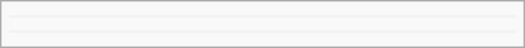<table class="infobox" width=350>
<tr>
<td></td>
</tr>
<tr style="background-color:#f3f3f3">
<td></td>
</tr>
<tr>
<td></td>
</tr>
<tr>
</tr>
<tr style="background-color:#f3f3f3">
<td></td>
</tr>
<tr>
<td></td>
</tr>
</table>
